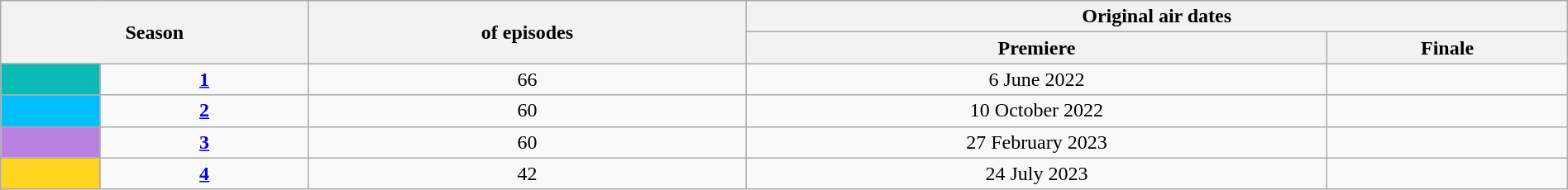<table class="wikitable plainrowheaders" style="width:100%; margin:auto; background:#FFFFF;">
<tr>
<th style="padding:0 8px;" rowspan="2" colspan="2">Season</th>
<th style="padding:0 8px;" rowspan="2"> of episodes</th>
<th colspan="2" style="paddning:0 80px;">Original air dates</th>
</tr>
<tr>
<th>Premiere</th>
<th>Finale</th>
</tr>
<tr>
<td style="background:#0abab5; color:#100; text-align:center;"></td>
<td style="text-align:center;"><strong><a href='#'>1</a></strong></td>
<td style="text-align:center;">66</td>
<td style="text-align:center;">6 June 2022</td>
<td style="text-align:center;"></td>
</tr>
<tr>
<td style="background:#00bfff; color:#100; text-align:center;"></td>
<td style="text-align:center;"><strong><a href='#'>2</a></strong></td>
<td style="text-align:center;">60</td>
<td style="text-align:center;">10 October 2022</td>
<td style="text-align:center;"></td>
</tr>
<tr>
<td style="background:#B980E1; color:#100; text-align:center;"></td>
<td style="text-align:center;"><strong><a href='#'>3</a></strong></td>
<td style="text-align:center;">60</td>
<td style="text-align:center;">27 February 2023</td>
<td style="text-align:center;"></td>
</tr>
<tr>
<td style="background:#FFD522; color:#100; text-align:center;"></td>
<td style="text-align:center;"><strong><a href='#'>4</a></strong></td>
<td style="text-align:center;">42</td>
<td style="text-align:center;">24 July 2023</td>
<td style="text-align:center;"></td>
</tr>
</table>
